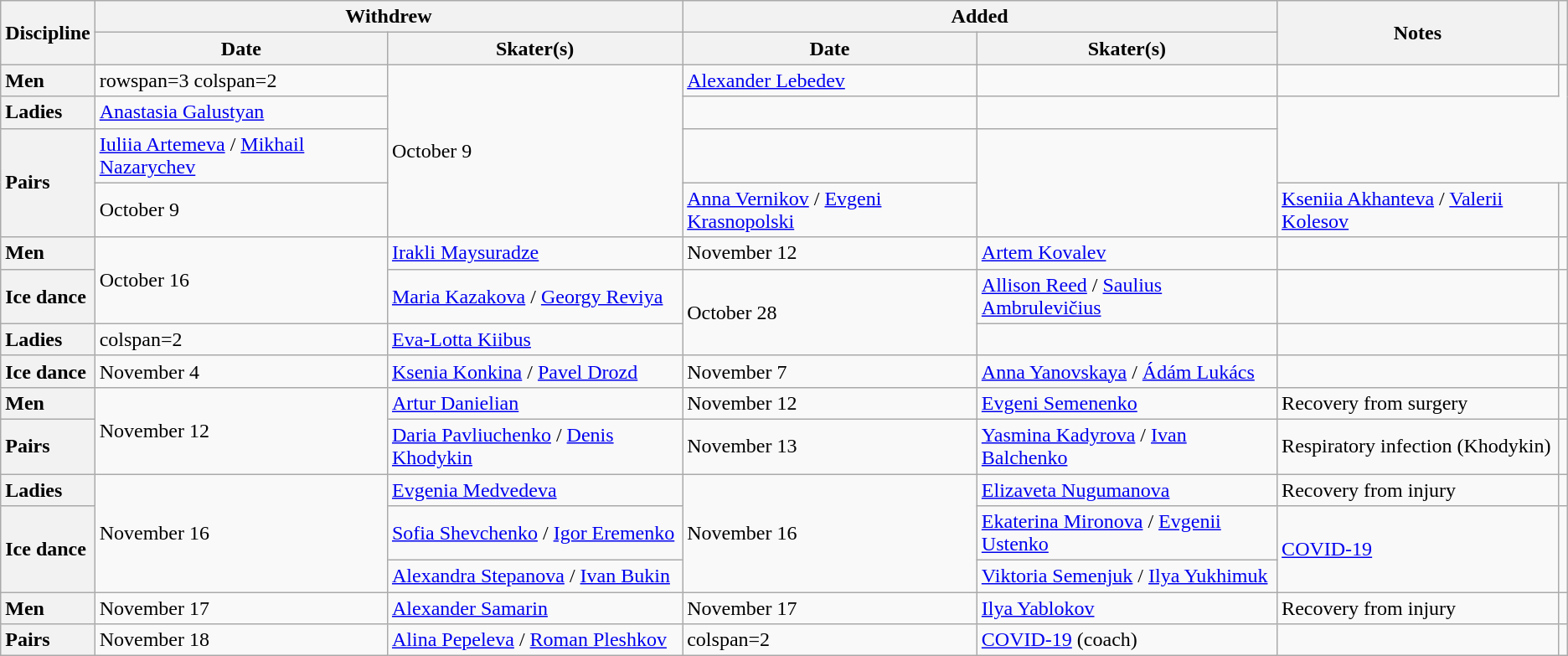<table class="wikitable unsortable">
<tr>
<th scope="col" rowspan=2>Discipline</th>
<th scope="col" colspan=2>Withdrew</th>
<th scope="col" colspan=2>Added</th>
<th scope="col" rowspan=2>Notes</th>
<th scope="col" rowspan=2></th>
</tr>
<tr>
<th>Date</th>
<th>Skater(s)</th>
<th>Date</th>
<th>Skater(s)</th>
</tr>
<tr>
<th scope="row" style="text-align:left">Men</th>
<td>rowspan=3 colspan=2 </td>
<td rowspan=4>October 9</td>
<td> <a href='#'>Alexander Lebedev</a></td>
<td></td>
<td></td>
</tr>
<tr>
<th scope="row" style="text-align:left">Ladies</th>
<td> <a href='#'>Anastasia Galustyan</a></td>
<td></td>
<td></td>
</tr>
<tr>
<th scope="row" style="text-align:left" rowspan=2>Pairs</th>
<td> <a href='#'>Iuliia Artemeva</a> / <a href='#'>Mikhail Nazarychev</a></td>
<td></td>
<td rowspan=2></td>
</tr>
<tr>
<td>October 9</td>
<td> <a href='#'>Anna Vernikov</a> / <a href='#'>Evgeni Krasnopolski</a></td>
<td> <a href='#'>Kseniia Akhanteva</a> / <a href='#'>Valerii Kolesov</a></td>
<td></td>
</tr>
<tr>
<th scope="row" style="text-align:left">Men</th>
<td rowspan=2>October 16</td>
<td> <a href='#'>Irakli Maysuradze</a></td>
<td>November 12</td>
<td> <a href='#'>Artem Kovalev</a></td>
<td></td>
<td></td>
</tr>
<tr>
<th scope="row" style="text-align:left">Ice dance</th>
<td> <a href='#'>Maria Kazakova</a> / <a href='#'>Georgy Reviya</a></td>
<td rowspan=2>October 28</td>
<td> <a href='#'>Allison Reed</a> / <a href='#'>Saulius Ambrulevičius</a></td>
<td></td>
<td></td>
</tr>
<tr>
<th scope="row" style="text-align:left">Ladies</th>
<td>colspan=2 </td>
<td> <a href='#'>Eva-Lotta Kiibus</a></td>
<td></td>
<td></td>
</tr>
<tr>
<th scope="row" style="text-align:left">Ice dance</th>
<td>November 4</td>
<td> <a href='#'>Ksenia Konkina</a> / <a href='#'>Pavel Drozd</a></td>
<td>November 7</td>
<td> <a href='#'>Anna Yanovskaya</a> / <a href='#'>Ádám Lukács</a></td>
<td></td>
<td></td>
</tr>
<tr>
<th scope="row" style="text-align:left">Men</th>
<td rowspan=2>November 12</td>
<td> <a href='#'>Artur Danielian</a></td>
<td>November 12</td>
<td> <a href='#'>Evgeni Semenenko</a></td>
<td>Recovery from surgery</td>
<td></td>
</tr>
<tr>
<th scope="row" style="text-align:left">Pairs</th>
<td> <a href='#'>Daria Pavliuchenko</a> / <a href='#'>Denis Khodykin</a></td>
<td>November 13</td>
<td> <a href='#'>Yasmina Kadyrova</a> / <a href='#'>Ivan Balchenko</a></td>
<td>Respiratory infection (Khodykin)</td>
<td></td>
</tr>
<tr>
<th scope="row" style="text-align:left">Ladies</th>
<td rowspan=3>November 16</td>
<td> <a href='#'>Evgenia Medvedeva</a></td>
<td rowspan=3>November 16</td>
<td> <a href='#'>Elizaveta Nugumanova</a></td>
<td>Recovery from injury</td>
<td></td>
</tr>
<tr>
<th scope="row" style="text-align:left" rowspan=2>Ice dance</th>
<td> <a href='#'>Sofia Shevchenko</a> / <a href='#'>Igor Eremenko</a></td>
<td> <a href='#'>Ekaterina Mironova</a> / <a href='#'>Evgenii Ustenko</a></td>
<td rowspan=2><a href='#'>COVID-19</a></td>
<td rowspan=2></td>
</tr>
<tr>
<td> <a href='#'>Alexandra Stepanova</a> / <a href='#'>Ivan Bukin</a></td>
<td> <a href='#'>Viktoria Semenjuk</a> / <a href='#'>Ilya Yukhimuk</a></td>
</tr>
<tr>
<th scope="row" style="text-align:left">Men</th>
<td>November 17</td>
<td> <a href='#'>Alexander Samarin</a></td>
<td>November 17</td>
<td> <a href='#'>Ilya Yablokov</a></td>
<td>Recovery from injury</td>
<td></td>
</tr>
<tr>
<th scope="row" style="text-align:left">Pairs</th>
<td>November 18</td>
<td> <a href='#'>Alina Pepeleva</a> / <a href='#'>Roman Pleshkov</a></td>
<td>colspan=2 </td>
<td><a href='#'>COVID-19</a> (coach)</td>
<td></td>
</tr>
</table>
